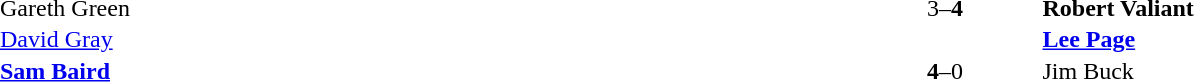<table width="100%" cellspacing="1">
<tr>
<th width=45%></th>
<th width=10%></th>
<th width=45%></th>
</tr>
<tr>
<td> Gareth Green</td>
<td align="center">3–<strong>4</strong></td>
<td> <strong>Robert Valiant</strong></td>
</tr>
<tr>
<td> <a href='#'>David Gray</a></td>
<td align="center"></td>
<td> <strong><a href='#'>Lee Page</a></strong></td>
</tr>
<tr>
<td> <strong><a href='#'>Sam Baird</a></strong></td>
<td align="center"><strong>4</strong>–0</td>
<td> Jim Buck</td>
</tr>
</table>
